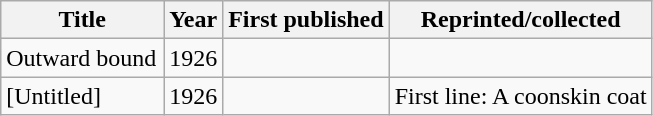<table class='wikitable sortable'>
<tr>
<th width=25%>Title</th>
<th>Year</th>
<th>First published</th>
<th>Reprinted/collected</th>
</tr>
<tr>
<td>Outward bound</td>
<td>1926</td>
<td></td>
<td></td>
</tr>
<tr>
<td>[Untitled]</td>
<td>1926</td>
<td></td>
<td>First line: A coonskin coat</td>
</tr>
</table>
